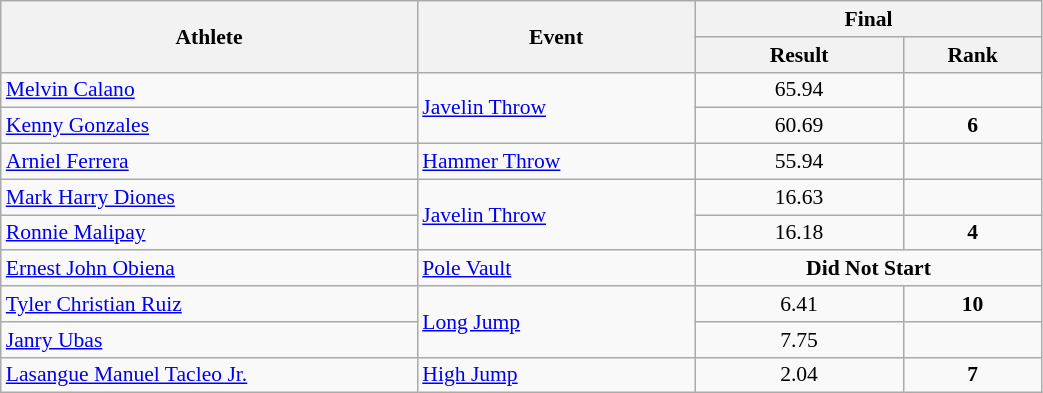<table class="wikitable" width="55%" style="text-align:center; font-size:90%">
<tr>
<th rowspan="2" width="30%">Athlete</th>
<th rowspan="2" width="20%">Event</th>
<th colspan="2" width="25%">Final</th>
</tr>
<tr>
<th width="15%">Result</th>
<th>Rank</th>
</tr>
<tr>
<td style="text-align:left;"><a href='#'>Melvin Calano</a></td>
<td rowspan="2" align="left"><a href='#'>Javelin Throw</a></td>
<td>65.94</td>
<td></td>
</tr>
<tr>
<td style="text-align:left;"><a href='#'>Kenny Gonzales</a></td>
<td>60.69</td>
<td><strong>6</strong></td>
</tr>
<tr>
<td style="text-align:left;"><a href='#'>Arniel Ferrera</a></td>
<td align="left"><a href='#'>Hammer Throw</a></td>
<td>55.94</td>
<td></td>
</tr>
<tr>
<td style="text-align:left;"><a href='#'>Mark Harry Diones</a></td>
<td rowspan="2" align="left"><a href='#'>Javelin Throw</a></td>
<td>16.63</td>
<td></td>
</tr>
<tr>
<td style="text-align:left;"><a href='#'>Ronnie Malipay</a></td>
<td>16.18</td>
<td><strong>4</strong></td>
</tr>
<tr>
<td style="text-align:left;"><a href='#'>Ernest John Obiena</a></td>
<td align="left"><a href='#'>Pole Vault</a></td>
<td colspan=2><strong>Did Not Start</strong></td>
</tr>
<tr>
<td style="text-align:left;"><a href='#'>Tyler Christian Ruiz</a></td>
<td rowspan="2" align="left"><a href='#'>Long Jump</a></td>
<td>6.41</td>
<td><strong>10</strong></td>
</tr>
<tr>
<td style="text-align:left;"><a href='#'>Janry Ubas</a></td>
<td>7.75</td>
<td></td>
</tr>
<tr>
<td style="text-align:left;"><a href='#'>Lasangue Manuel Tacleo Jr.</a></td>
<td align="left"><a href='#'>High Jump</a></td>
<td>2.04</td>
<td><strong>7</strong></td>
</tr>
</table>
